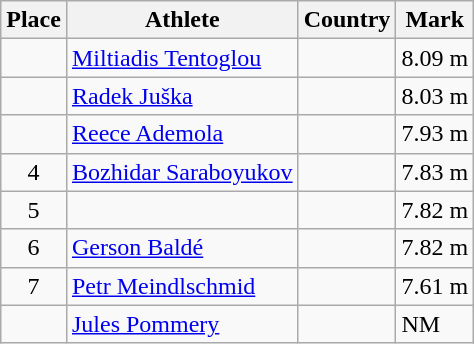<table class="wikitable">
<tr>
<th>Place</th>
<th>Athlete</th>
<th>Country</th>
<th>Mark</th>
</tr>
<tr>
<td align=center></td>
<td><a href='#'>Miltiadis Tentoglou</a></td>
<td></td>
<td>8.09 m</td>
</tr>
<tr>
<td align=center></td>
<td><a href='#'>Radek Juška</a></td>
<td></td>
<td>8.03 m</td>
</tr>
<tr>
<td align=center></td>
<td><a href='#'>Reece Ademola</a></td>
<td></td>
<td>7.93 m</td>
</tr>
<tr>
<td align=center>4</td>
<td><a href='#'>Bozhidar Saraboyukov</a></td>
<td></td>
<td>7.83 m</td>
</tr>
<tr>
<td align=center>5</td>
<td></td>
<td></td>
<td>7.82 m</td>
</tr>
<tr>
<td align=center>6</td>
<td><a href='#'>Gerson Baldé</a></td>
<td></td>
<td>7.82 m</td>
</tr>
<tr>
<td align=center>7</td>
<td><a href='#'>Petr Meindlschmid</a></td>
<td></td>
<td>7.61 m</td>
</tr>
<tr>
<td align=center></td>
<td><a href='#'>Jules Pommery</a></td>
<td></td>
<td>NM</td>
</tr>
</table>
